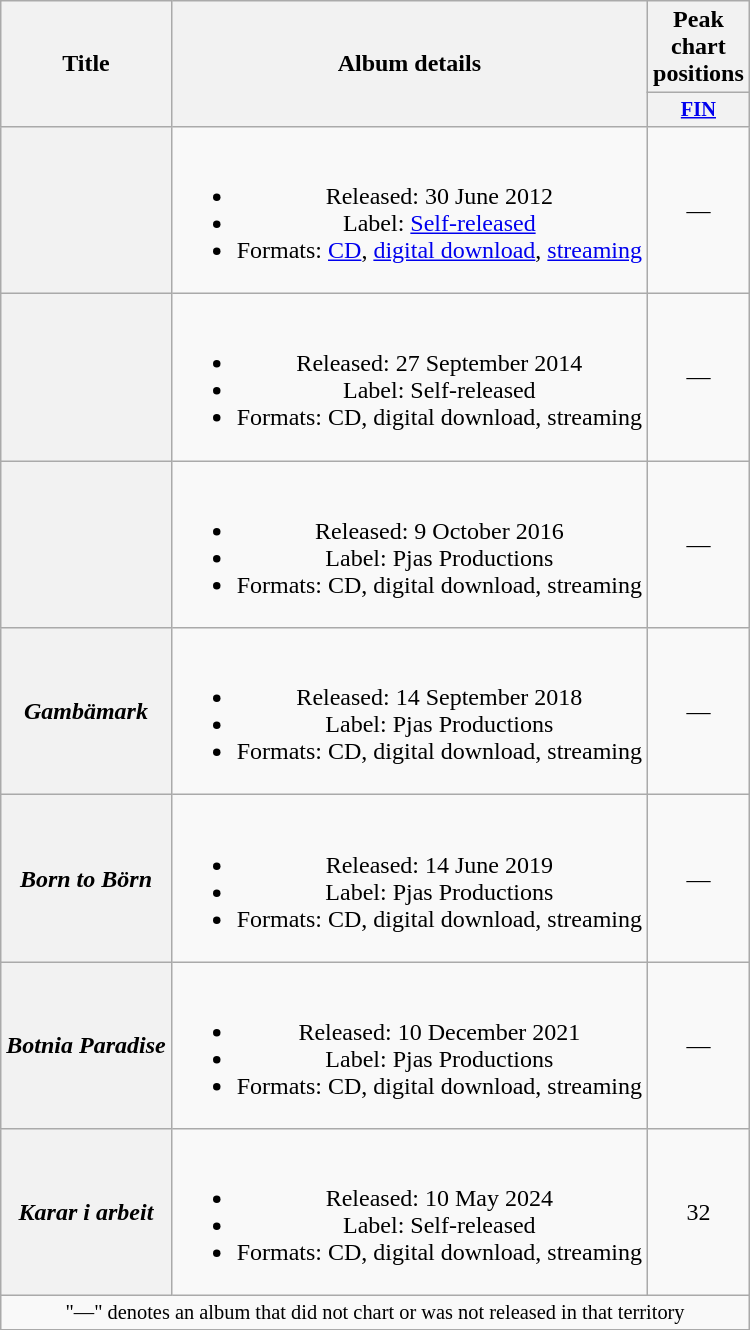<table class="wikitable plainrowheaders" style="text-align:center;">
<tr>
<th scope="col" rowspan="2">Title</th>
<th scope="col" rowspan="2">Album details</th>
<th scope="col" colspan="1">Peak chart positions</th>
</tr>
<tr>
<th scope="col" style="width:3em;font-size:85%;"><a href='#'>FIN</a><br></th>
</tr>
<tr>
<th scope="row"><em></em></th>
<td><br><ul><li>Released: 30 June 2012</li><li>Label: <a href='#'>Self-released</a></li><li>Formats: <a href='#'>CD</a>, <a href='#'>digital download</a>, <a href='#'>streaming</a></li></ul></td>
<td>—</td>
</tr>
<tr>
<th scope="row"><em></em></th>
<td><br><ul><li>Released: 27 September 2014</li><li>Label: Self-released</li><li>Formats: CD, digital download, streaming</li></ul></td>
<td>—</td>
</tr>
<tr>
<th scope="row"><em></em></th>
<td><br><ul><li>Released: 9 October 2016</li><li>Label: Pjas Productions</li><li>Formats: CD, digital download, streaming</li></ul></td>
<td>—</td>
</tr>
<tr>
<th scope="row"><em>Gambämark</em></th>
<td><br><ul><li>Released: 14 September 2018</li><li>Label: Pjas Productions</li><li>Formats: CD, digital download, streaming</li></ul></td>
<td>—</td>
</tr>
<tr>
<th scope="row"><em>Born to Börn</em><br></th>
<td><br><ul><li>Released: 14 June 2019</li><li>Label: Pjas Productions</li><li>Formats: CD, digital download, streaming</li></ul></td>
<td>—</td>
</tr>
<tr>
<th scope="row"><em>Botnia Paradise</em></th>
<td><br><ul><li>Released: 10 December 2021</li><li>Label: Pjas Productions</li><li>Formats: CD, digital download, streaming</li></ul></td>
<td>—</td>
</tr>
<tr>
<th scope="row"><em>Karar i arbeit</em></th>
<td><br><ul><li>Released: 10 May 2024</li><li>Label: Self-released</li><li>Formats: CD, digital download, streaming</li></ul></td>
<td>32</td>
</tr>
<tr>
<td colspan="8" style="font-size:85%">"—" denotes an album that did not chart or was not released in that territory</td>
</tr>
</table>
